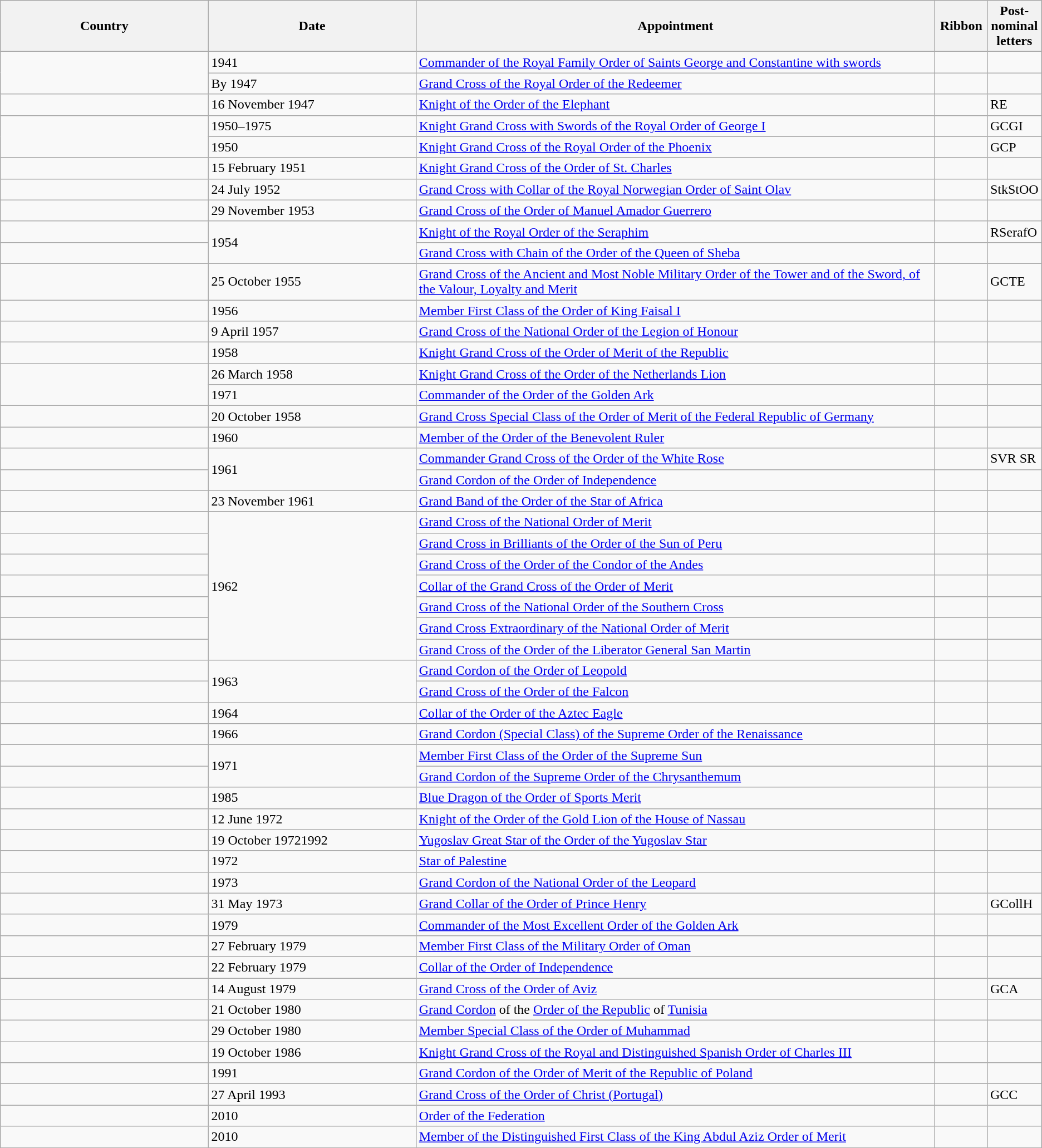<table class="wikitable">
<tr>
<th style="width:20%;">Country</th>
<th style="width:20%;">Date</th>
<th style="width:50%;">Appointment</th>
<th style="width:5%;">Ribbon</th>
<th style="width:5%;">Post-nominal letters</th>
</tr>
<tr>
<td rowspan="2"></td>
<td>1941</td>
<td><a href='#'>Commander of the Royal Family Order of Saints George and Constantine with swords</a></td>
<td></td>
<td></td>
</tr>
<tr>
<td>By 1947</td>
<td><a href='#'>Grand Cross of the Royal Order of the Redeemer</a></td>
<td></td>
<td></td>
</tr>
<tr>
<td></td>
<td>16 November 1947</td>
<td><a href='#'>Knight of the Order of the Elephant</a></td>
<td></td>
<td>RE</td>
</tr>
<tr>
<td rowspan="2"></td>
<td>1950–1975</td>
<td><a href='#'>Knight Grand Cross with Swords of the Royal Order of George I</a></td>
<td></td>
<td>GCGI</td>
</tr>
<tr>
<td>1950</td>
<td><a href='#'>Knight Grand Cross of the Royal Order of the Phoenix</a></td>
<td></td>
<td>GCP</td>
</tr>
<tr>
<td></td>
<td>15 February 1951</td>
<td><a href='#'>Knight Grand Cross of the Order of St. Charles</a></td>
<td></td>
<td></td>
</tr>
<tr>
<td></td>
<td>24 July 1952</td>
<td><a href='#'>Grand Cross with Collar of the Royal Norwegian Order of Saint Olav</a></td>
<td></td>
<td>StkStOO</td>
</tr>
<tr>
<td></td>
<td>29 November 1953</td>
<td><a href='#'>Grand Cross of the Order of Manuel Amador Guerrero</a></td>
<td></td>
<td></td>
</tr>
<tr>
<td></td>
<td rowspan="2">1954</td>
<td><a href='#'>Knight of the Royal Order of the Seraphim</a></td>
<td></td>
<td>RSerafO</td>
</tr>
<tr>
<td></td>
<td><a href='#'>Grand Cross with Chain of the Order of the Queen of Sheba</a></td>
<td></td>
<td></td>
</tr>
<tr>
<td></td>
<td>25 October 1955</td>
<td><a href='#'>Grand Cross of the Ancient and Most Noble Military Order of the Tower and of the Sword, of the Valour, Loyalty and Merit</a></td>
<td></td>
<td>GCTE</td>
</tr>
<tr>
<td></td>
<td>1956</td>
<td><a href='#'>Member First Class of the Order of King Faisal I</a></td>
<td></td>
<td></td>
</tr>
<tr>
<td></td>
<td>9 April 1957</td>
<td><a href='#'>Grand Cross of the National Order of the Legion of Honour</a></td>
<td></td>
<td></td>
</tr>
<tr>
<td></td>
<td>1958</td>
<td><a href='#'>Knight Grand Cross of the Order of Merit of the Republic</a></td>
<td></td>
<td></td>
</tr>
<tr>
<td rowspan="2"></td>
<td>26 March 1958</td>
<td><a href='#'>Knight Grand Cross of the Order of the Netherlands Lion</a></td>
<td></td>
<td></td>
</tr>
<tr>
<td>1971</td>
<td><a href='#'>Commander of the Order of the Golden Ark</a></td>
<td></td>
<td></td>
</tr>
<tr>
<td></td>
<td>20 October 1958</td>
<td><a href='#'>Grand Cross Special Class of the Order of Merit of the Federal Republic of Germany</a></td>
<td></td>
<td></td>
</tr>
<tr>
<td></td>
<td>1960</td>
<td><a href='#'>Member of the Order of the Benevolent Ruler</a></td>
<td></td>
<td></td>
</tr>
<tr>
<td></td>
<td rowspan="2">1961</td>
<td><a href='#'>Commander Grand Cross of the Order of the White Rose</a></td>
<td></td>
<td>SVR SR</td>
</tr>
<tr>
<td></td>
<td><a href='#'>Grand Cordon of the Order of Independence</a></td>
<td></td>
<td></td>
</tr>
<tr>
<td></td>
<td>23 November 1961</td>
<td><a href='#'>Grand Band of the Order of the Star of Africa</a></td>
<td></td>
<td></td>
</tr>
<tr>
<td></td>
<td rowspan="7">1962</td>
<td><a href='#'>Grand Cross of the National Order of Merit</a></td>
<td></td>
<td></td>
</tr>
<tr>
<td></td>
<td><a href='#'>Grand Cross in Brilliants of the Order of the Sun of Peru</a></td>
<td></td>
<td></td>
</tr>
<tr>
<td></td>
<td><a href='#'>Grand Cross of the Order of the Condor of the Andes</a></td>
<td></td>
<td></td>
</tr>
<tr>
<td></td>
<td><a href='#'>Collar of the Grand Cross of the Order of Merit</a></td>
<td></td>
<td></td>
</tr>
<tr>
<td></td>
<td><a href='#'>Grand Cross of the National Order of the Southern Cross</a></td>
<td></td>
<td></td>
</tr>
<tr>
<td></td>
<td><a href='#'>Grand Cross Extraordinary of the National Order of Merit</a></td>
<td></td>
<td></td>
</tr>
<tr>
<td></td>
<td><a href='#'>Grand Cross of the Order of the Liberator General San Martin</a></td>
<td></td>
<td></td>
</tr>
<tr>
<td></td>
<td rowspan="2">1963</td>
<td><a href='#'>Grand Cordon of the Order of Leopold</a></td>
<td></td>
<td></td>
</tr>
<tr>
<td></td>
<td><a href='#'>Grand Cross of the Order of the Falcon</a></td>
<td></td>
<td></td>
</tr>
<tr>
<td></td>
<td>1964</td>
<td><a href='#'>Collar of the Order of the Aztec Eagle</a></td>
<td></td>
<td></td>
</tr>
<tr>
<td></td>
<td>1966</td>
<td><a href='#'>Grand Cordon (Special Class) of the Supreme Order of the Renaissance</a></td>
<td></td>
<td></td>
</tr>
<tr>
<td></td>
<td rowspan="2">1971</td>
<td><a href='#'>Member First Class of the Order of the Supreme Sun</a></td>
<td></td>
<td></td>
</tr>
<tr>
<td></td>
<td><a href='#'>Grand Cordon of the Supreme Order of the Chrysanthemum</a></td>
<td></td>
<td></td>
</tr>
<tr>
<td></td>
<td>1985</td>
<td><a href='#'>Blue Dragon of the Order of Sports Merit</a></td>
<td></td>
<td></td>
</tr>
<tr>
<td></td>
<td>12 June 1972</td>
<td><a href='#'>Knight of the Order of the Gold Lion of the House of Nassau</a></td>
<td></td>
<td></td>
</tr>
<tr>
<td></td>
<td>19 October 19721992</td>
<td><a href='#'>Yugoslav Great Star of the Order of the Yugoslav Star</a></td>
<td></td>
<td></td>
</tr>
<tr>
<td></td>
<td>1972</td>
<td><a href='#'>Star of Palestine</a></td>
<td></td>
<td></td>
</tr>
<tr>
<td></td>
<td>1973</td>
<td><a href='#'>Grand Cordon of the National Order of the Leopard</a></td>
<td></td>
<td></td>
</tr>
<tr>
<td></td>
<td>31 May 1973</td>
<td><a href='#'>Grand Collar of the Order of Prince Henry</a></td>
<td></td>
<td>GCollH</td>
</tr>
<tr>
<td></td>
<td>1979</td>
<td><a href='#'>Commander of the Most Excellent Order of the Golden Ark</a></td>
<td></td>
<td></td>
</tr>
<tr>
<td></td>
<td>27 February 1979</td>
<td><a href='#'>Member First Class of the Military Order of Oman</a></td>
<td></td>
<td></td>
</tr>
<tr>
<td></td>
<td>22 February 1979</td>
<td><a href='#'>Collar of the Order of Independence</a></td>
<td></td>
<td></td>
</tr>
<tr>
<td></td>
<td>14 August 1979</td>
<td><a href='#'>Grand Cross of the Order of Aviz</a></td>
<td></td>
<td>GCA</td>
</tr>
<tr>
<td></td>
<td>21 October 1980</td>
<td><a href='#'>Grand Cordon</a> of the <a href='#'>Order of the Republic</a> of <a href='#'>Tunisia</a></td>
<td></td>
</tr>
<tr>
<td></td>
<td>29 October 1980</td>
<td><a href='#'>Member Special Class of the Order of Muhammad</a></td>
<td></td>
<td></td>
</tr>
<tr>
<td></td>
<td>19 October 1986</td>
<td><a href='#'>Knight Grand Cross of the Royal and Distinguished Spanish Order of Charles III</a></td>
<td></td>
<td></td>
</tr>
<tr>
<td></td>
<td>1991</td>
<td><a href='#'>Grand Cordon of the Order of Merit of the Republic of Poland</a></td>
<td></td>
<td></td>
</tr>
<tr>
<td></td>
<td>27 April 1993</td>
<td><a href='#'>Grand Cross of the Order of Christ (Portugal)</a></td>
<td></td>
<td>GCC</td>
</tr>
<tr>
<td></td>
<td>2010</td>
<td><a href='#'>Order of the Federation</a></td>
<td></td>
<td></td>
</tr>
<tr>
<td></td>
<td>2010</td>
<td><a href='#'>Member of the Distinguished First Class of the King Abdul Aziz Order of Merit</a></td>
<td></td>
<td></td>
</tr>
</table>
